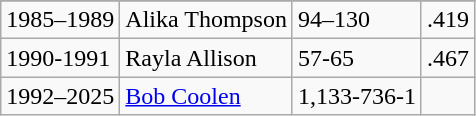<table class="wikitable">
<tr style="text-align:center;">
</tr>
<tr>
<td>1985–1989</td>
<td>Alika Thompson</td>
<td>94–130</td>
<td>.419</td>
</tr>
<tr>
<td>1990-1991</td>
<td>Rayla Allison</td>
<td>57-65</td>
<td>.467</td>
</tr>
<tr>
<td>1992–2025</td>
<td><a href='#'>Bob Coolen</a></td>
<td>1,133-736-1</td>
<td></td>
</tr>
</table>
